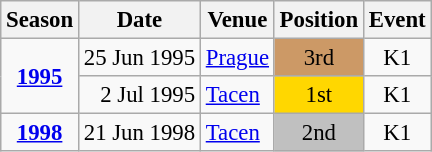<table class="wikitable" style="text-align:center; font-size:95%;">
<tr>
<th>Season</th>
<th>Date</th>
<th>Venue</th>
<th>Position</th>
<th>Event</th>
</tr>
<tr>
<td rowspan=2><strong><a href='#'>1995</a></strong></td>
<td align=right>25 Jun 1995</td>
<td align=left><a href='#'>Prague</a></td>
<td bgcolor=cc9966>3rd</td>
<td>K1</td>
</tr>
<tr>
<td align=right>2 Jul 1995</td>
<td align=left><a href='#'>Tacen</a></td>
<td bgcolor=gold>1st</td>
<td>K1</td>
</tr>
<tr>
<td><strong><a href='#'>1998</a></strong></td>
<td align=right>21 Jun 1998</td>
<td align=left><a href='#'>Tacen</a></td>
<td bgcolor=silver>2nd</td>
<td>K1</td>
</tr>
</table>
